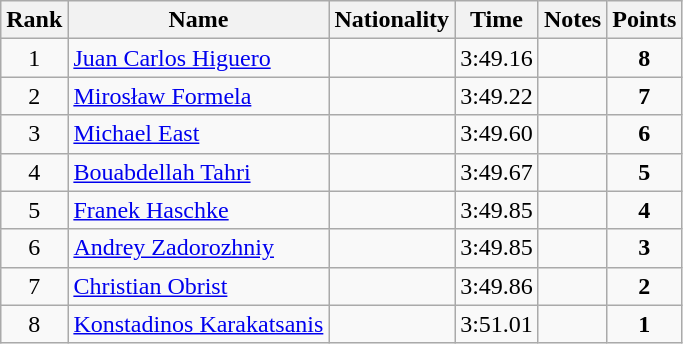<table class="wikitable sortable" style="text-align:center">
<tr>
<th>Rank</th>
<th>Name</th>
<th>Nationality</th>
<th>Time</th>
<th>Notes</th>
<th>Points</th>
</tr>
<tr>
<td>1</td>
<td align=left><a href='#'>Juan Carlos Higuero</a></td>
<td align=left></td>
<td>3:49.16</td>
<td></td>
<td><strong>8</strong></td>
</tr>
<tr>
<td>2</td>
<td align=left><a href='#'>Mirosław Formela</a></td>
<td align=left></td>
<td>3:49.22</td>
<td></td>
<td><strong>7</strong></td>
</tr>
<tr>
<td>3</td>
<td align=left><a href='#'>Michael East</a></td>
<td align=left></td>
<td>3:49.60</td>
<td></td>
<td><strong>6</strong></td>
</tr>
<tr>
<td>4</td>
<td align=left><a href='#'>Bouabdellah Tahri</a></td>
<td align=left></td>
<td>3:49.67</td>
<td></td>
<td><strong>5</strong></td>
</tr>
<tr>
<td>5</td>
<td align=left><a href='#'>Franek Haschke</a></td>
<td align=left></td>
<td>3:49.85</td>
<td></td>
<td><strong>4</strong></td>
</tr>
<tr>
<td>6</td>
<td align=left><a href='#'>Andrey Zadorozhniy</a></td>
<td align=left></td>
<td>3:49.85</td>
<td></td>
<td><strong>3</strong></td>
</tr>
<tr>
<td>7</td>
<td align=left><a href='#'>Christian Obrist</a></td>
<td align=left></td>
<td>3:49.86</td>
<td></td>
<td><strong>2</strong></td>
</tr>
<tr>
<td>8</td>
<td align=left><a href='#'>Konstadinos Karakatsanis</a></td>
<td align=left></td>
<td>3:51.01</td>
<td></td>
<td><strong>1</strong></td>
</tr>
</table>
